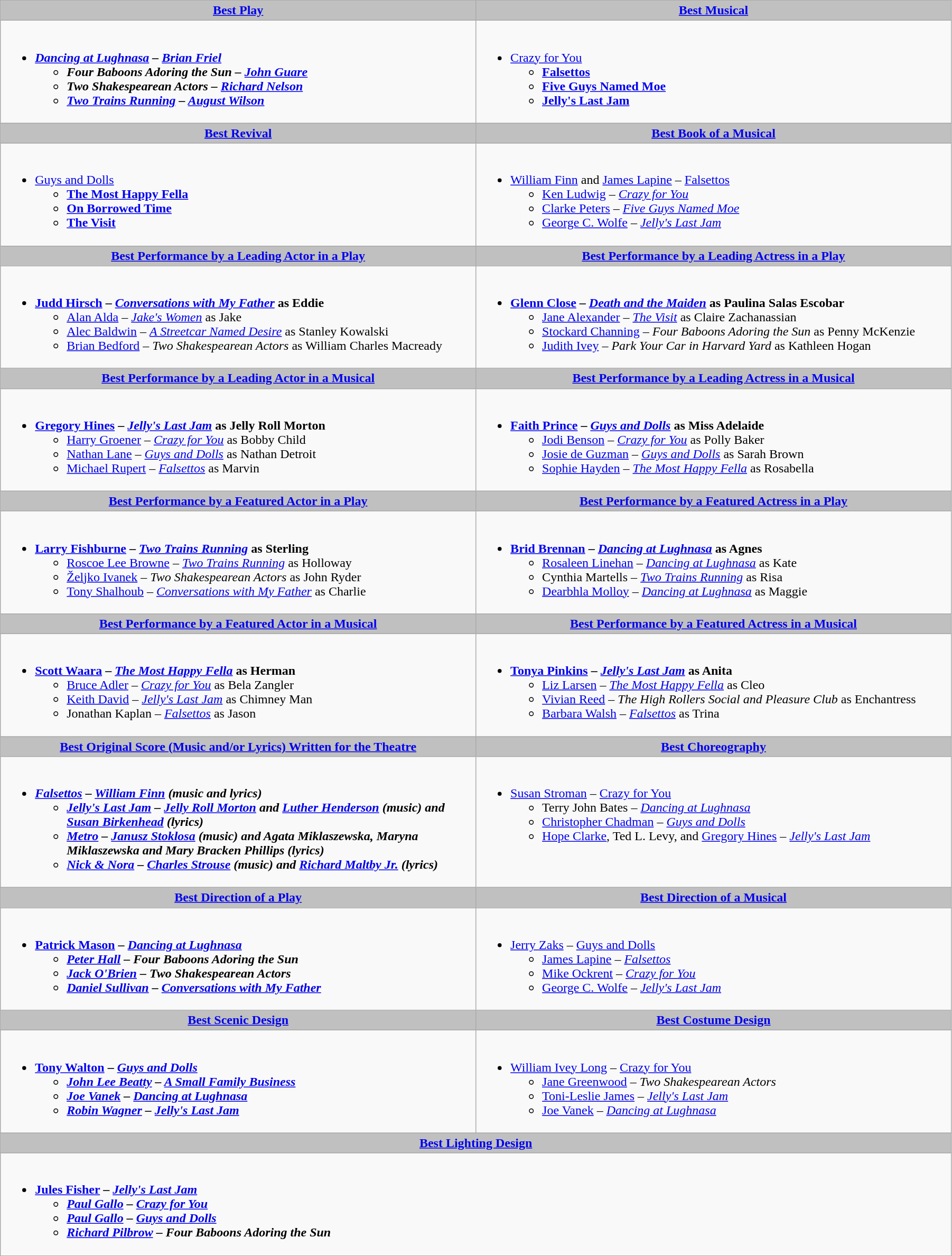<table class=wikitable width="95%">
<tr>
<th style="background:#C0C0C0;" ! width="50%"><a href='#'>Best Play</a></th>
<th style="background:#C0C0C0;" ! width="50%"><a href='#'>Best Musical</a></th>
</tr>
<tr>
<td valign="top"><br><ul><li><strong><em><a href='#'>Dancing at Lughnasa</a><em> – <a href='#'>Brian Friel</a><strong><ul><li></em>Four Baboons Adoring the Sun<em> – <a href='#'>John Guare</a></li><li></em>Two Shakespearean Actors<em> – <a href='#'>Richard Nelson</a></li><li></em><a href='#'>Two Trains Running</a><em> – <a href='#'>August Wilson</a></li></ul></li></ul></td>
<td valign="top"><br><ul><li></em></strong><a href='#'>Crazy for You</a><strong><em><ul><li></em><a href='#'>Falsettos</a><em></li><li></em><a href='#'>Five Guys Named Moe</a><em></li><li></em><a href='#'>Jelly's Last Jam</a><em></li></ul></li></ul></td>
</tr>
<tr>
<th style="background:#C0C0C0;" ! style="width="50%"><a href='#'>Best Revival</a></th>
<th style="background:#C0C0C0;" ! style="width="50%"><a href='#'>Best Book of a Musical</a></th>
</tr>
<tr>
<td valign="top"><br><ul><li></em></strong><a href='#'>Guys and Dolls</a><strong><em><ul><li></em><a href='#'>The Most Happy Fella</a><em></li><li></em><a href='#'>On Borrowed Time</a><em></li><li></em><a href='#'>The Visit</a><em></li></ul></li></ul></td>
<td valign="top"><br><ul><li></strong><a href='#'>William Finn</a> and <a href='#'>James Lapine</a> – </em><a href='#'>Falsettos</a></em></strong><ul><li><a href='#'>Ken Ludwig</a> – <em><a href='#'>Crazy for You</a></em></li><li><a href='#'>Clarke Peters</a> – <em><a href='#'>Five Guys Named Moe</a></em></li><li><a href='#'>George C. Wolfe</a> – <em><a href='#'>Jelly's Last Jam</a></em></li></ul></li></ul></td>
</tr>
<tr>
<th style="background:#C0C0C0;" ! style="width="50%"><a href='#'>Best Performance by a Leading Actor in a Play</a></th>
<th style="background:#C0C0C0;" ! style="width="50%"><a href='#'>Best Performance by a Leading Actress in a Play</a></th>
</tr>
<tr>
<td valign="top"><br><ul><li><strong><a href='#'>Judd Hirsch</a> – <em><a href='#'>Conversations with My Father</a></em> as Eddie</strong><ul><li><a href='#'>Alan Alda</a> – <em><a href='#'>Jake's Women</a></em> as Jake</li><li><a href='#'>Alec Baldwin</a> – <em><a href='#'>A Streetcar Named Desire</a></em> as Stanley Kowalski</li><li><a href='#'>Brian Bedford</a> – <em>Two Shakespearean Actors</em> as William Charles Macready</li></ul></li></ul></td>
<td valign="top"><br><ul><li><strong><a href='#'>Glenn Close</a> – <em><a href='#'>Death and the Maiden</a></em> as Paulina Salas Escobar</strong><ul><li><a href='#'>Jane Alexander</a> – <em><a href='#'>The Visit</a></em> as Claire Zachanassian</li><li><a href='#'>Stockard Channing</a> – <em>Four Baboons Adoring the Sun</em> as Penny McKenzie</li><li><a href='#'>Judith Ivey</a> – <em>Park Your Car in Harvard Yard</em> as Kathleen Hogan</li></ul></li></ul></td>
</tr>
<tr>
<th style="background:#C0C0C0;" ! style="width="50%"><a href='#'>Best Performance by a Leading Actor in a Musical</a></th>
<th style="background:#C0C0C0;" ! style="width="50%"><a href='#'>Best Performance by a Leading Actress in a Musical</a></th>
</tr>
<tr>
<td valign="top"><br><ul><li><strong><a href='#'>Gregory Hines</a> – <em><a href='#'>Jelly's Last Jam</a></em> as Jelly Roll Morton</strong><ul><li><a href='#'>Harry Groener</a> – <em><a href='#'>Crazy for You</a></em> as Bobby Child</li><li><a href='#'>Nathan Lane</a> – <em><a href='#'>Guys and Dolls</a></em> as Nathan Detroit</li><li><a href='#'>Michael Rupert</a> – <em><a href='#'>Falsettos</a></em> as Marvin</li></ul></li></ul></td>
<td valign="top"><br><ul><li><strong><a href='#'>Faith Prince</a> – <em><a href='#'>Guys and Dolls</a></em> as Miss Adelaide</strong><ul><li><a href='#'>Jodi Benson</a> – <em><a href='#'>Crazy for You</a></em> as Polly Baker</li><li><a href='#'>Josie de Guzman</a> – <em><a href='#'>Guys and Dolls</a></em> as Sarah Brown</li><li><a href='#'>Sophie Hayden</a> – <em><a href='#'>The Most Happy Fella</a></em> as Rosabella</li></ul></li></ul></td>
</tr>
<tr>
<th style="background:#C0C0C0;" ! style="width="50%"><a href='#'>Best Performance by a Featured Actor in a Play</a></th>
<th style="background:#C0C0C0;" ! style="width="50%"><a href='#'>Best Performance by a Featured Actress in a Play</a></th>
</tr>
<tr>
<td valign="top"><br><ul><li><strong><a href='#'>Larry Fishburne</a> – <em><a href='#'>Two Trains Running</a></em> as Sterling</strong><ul><li><a href='#'>Roscoe Lee Browne</a> – <em><a href='#'>Two Trains Running</a></em> as Holloway</li><li><a href='#'>Željko Ivanek</a> – <em>Two Shakespearean Actors</em> as John Ryder</li><li><a href='#'>Tony Shalhoub</a> – <em><a href='#'>Conversations with My Father</a></em> as Charlie</li></ul></li></ul></td>
<td valign="top"><br><ul><li><strong><a href='#'>Brid Brennan</a> – <em><a href='#'>Dancing at Lughnasa</a></em> as Agnes</strong><ul><li><a href='#'>Rosaleen Linehan</a> – <em><a href='#'>Dancing at Lughnasa</a></em> as Kate</li><li>Cynthia Martells – <em><a href='#'>Two Trains Running</a></em> as Risa</li><li><a href='#'>Dearbhla Molloy</a> – <em><a href='#'>Dancing at Lughnasa</a></em> as Maggie</li></ul></li></ul></td>
</tr>
<tr>
<th style="background:#C0C0C0;" ! style="width="50%"><a href='#'>Best Performance by a Featured Actor in a Musical</a></th>
<th style="background:#C0C0C0;" ! style="width="50%"><a href='#'>Best Performance by a Featured Actress in a Musical</a></th>
</tr>
<tr>
<td valign="top"><br><ul><li><strong><a href='#'>Scott Waara</a> – <em><a href='#'>The Most Happy Fella</a></em> as Herman</strong><ul><li><a href='#'>Bruce Adler</a> – <em><a href='#'>Crazy for You</a></em> as Bela Zangler</li><li><a href='#'>Keith David</a> – <em><a href='#'>Jelly's Last Jam</a></em> as Chimney Man</li><li>Jonathan Kaplan – <em><a href='#'>Falsettos</a></em> as Jason</li></ul></li></ul></td>
<td valign="top"><br><ul><li><strong><a href='#'>Tonya Pinkins</a> – <em><a href='#'>Jelly's Last Jam</a></em> as Anita</strong><ul><li><a href='#'>Liz Larsen</a> – <em><a href='#'>The Most Happy Fella</a></em> as Cleo</li><li><a href='#'>Vivian Reed</a> – <em>The High Rollers Social and Pleasure Club</em> as Enchantress</li><li><a href='#'>Barbara Walsh</a> – <em><a href='#'>Falsettos</a></em> as Trina</li></ul></li></ul></td>
</tr>
<tr>
<th style="background:#C0C0C0;" ! style="width="50%"><a href='#'>Best Original Score (Music and/or Lyrics) Written for the Theatre</a></th>
<th style="background:#C0C0C0;" ! style="width="50%"><a href='#'>Best Choreography</a></th>
</tr>
<tr>
<td valign="top"><br><ul><li><strong><em><a href='#'>Falsettos</a><em> – <a href='#'>William Finn</a> (music and lyrics)<strong><ul><li></em><a href='#'>Jelly's Last Jam</a><em> – <a href='#'>Jelly Roll Morton</a> and <a href='#'>Luther Henderson</a> (music) and <a href='#'>Susan Birkenhead</a> (lyrics)</li><li></em><a href='#'>Metro</a><em> – <a href='#'>Janusz Stoklosa</a> (music) and Agata Miklaszewska, Maryna Miklaszewska and Mary Bracken Phillips (lyrics)</li><li></em><a href='#'>Nick & Nora</a><em> – <a href='#'>Charles Strouse</a> (music) and <a href='#'>Richard Maltby Jr.</a> (lyrics)</li></ul></li></ul></td>
<td valign="top"><br><ul><li></strong><a href='#'>Susan Stroman</a> – </em><a href='#'>Crazy for You</a></em></strong><ul><li>Terry John Bates – <em><a href='#'>Dancing at Lughnasa</a></em></li><li><a href='#'>Christopher Chadman</a> – <em><a href='#'>Guys and Dolls</a></em></li><li><a href='#'>Hope Clarke</a>, Ted L. Levy, and <a href='#'>Gregory Hines</a> – <em><a href='#'>Jelly's Last Jam</a></em></li></ul></li></ul></td>
</tr>
<tr>
<th style="background:#C0C0C0;" ! style="width="50%"><a href='#'>Best Direction of a Play</a></th>
<th style="background:#C0C0C0;" ! style="width="50%"><a href='#'>Best Direction of a Musical</a></th>
</tr>
<tr>
<td valign="top"><br><ul><li><strong><a href='#'>Patrick Mason</a> – <em><a href='#'>Dancing at Lughnasa</a><strong><em><ul><li><a href='#'>Peter Hall</a> – </em>Four Baboons Adoring the Sun<em></li><li><a href='#'>Jack O'Brien</a> – </em>Two Shakespearean Actors<em></li><li><a href='#'>Daniel Sullivan</a> – </em><a href='#'>Conversations with My Father</a><em></li></ul></li></ul></td>
<td valign="top"><br><ul><li></strong><a href='#'>Jerry Zaks</a> – </em><a href='#'>Guys and Dolls</a></em></strong><ul><li><a href='#'>James Lapine</a> – <em><a href='#'>Falsettos</a></em></li><li><a href='#'>Mike Ockrent</a> – <em><a href='#'>Crazy for You</a></em></li><li><a href='#'>George C. Wolfe</a> – <em><a href='#'>Jelly's Last Jam</a></em></li></ul></li></ul></td>
</tr>
<tr>
<th style="background:#C0C0C0;" ! style="width="50%"><a href='#'>Best Scenic Design</a></th>
<th style="background:#C0C0C0;" ! style="width="50%"><a href='#'>Best Costume Design</a></th>
</tr>
<tr>
<td valign="top"><br><ul><li><strong><a href='#'>Tony Walton</a> – <em><a href='#'>Guys and Dolls</a><strong><em><ul><li><a href='#'>John Lee Beatty</a> – </em><a href='#'>A Small Family Business</a><em></li><li><a href='#'>Joe Vanek</a> – </em><a href='#'>Dancing at Lughnasa</a><em></li><li><a href='#'>Robin Wagner</a> – </em><a href='#'>Jelly's Last Jam</a><em></li></ul></li></ul></td>
<td valign="top"><br><ul><li></strong><a href='#'>William Ivey Long</a> – </em><a href='#'>Crazy for You</a></em></strong><ul><li><a href='#'>Jane Greenwood</a> – <em>Two Shakespearean Actors</em></li><li><a href='#'>Toni-Leslie James</a> – <em><a href='#'>Jelly's Last Jam</a></em></li><li><a href='#'>Joe Vanek</a> – <em><a href='#'>Dancing at Lughnasa</a></em></li></ul></li></ul></td>
</tr>
<tr>
<th colspan="2" style="background:#C0C0C0;" ! style="width="50%"><a href='#'>Best Lighting Design</a></th>
</tr>
<tr>
<td colspan="2" valign="top"><br><ul><li><strong><a href='#'>Jules Fisher</a> – <em><a href='#'>Jelly's Last Jam</a><strong><em><ul><li><a href='#'>Paul Gallo</a> – </em><a href='#'>Crazy for You</a><em></li><li><a href='#'>Paul Gallo</a> – </em><a href='#'>Guys and Dolls</a><em></li><li><a href='#'>Richard Pilbrow</a> – </em>Four Baboons Adoring the Sun<em></li></ul></li></ul></td>
</tr>
</table>
